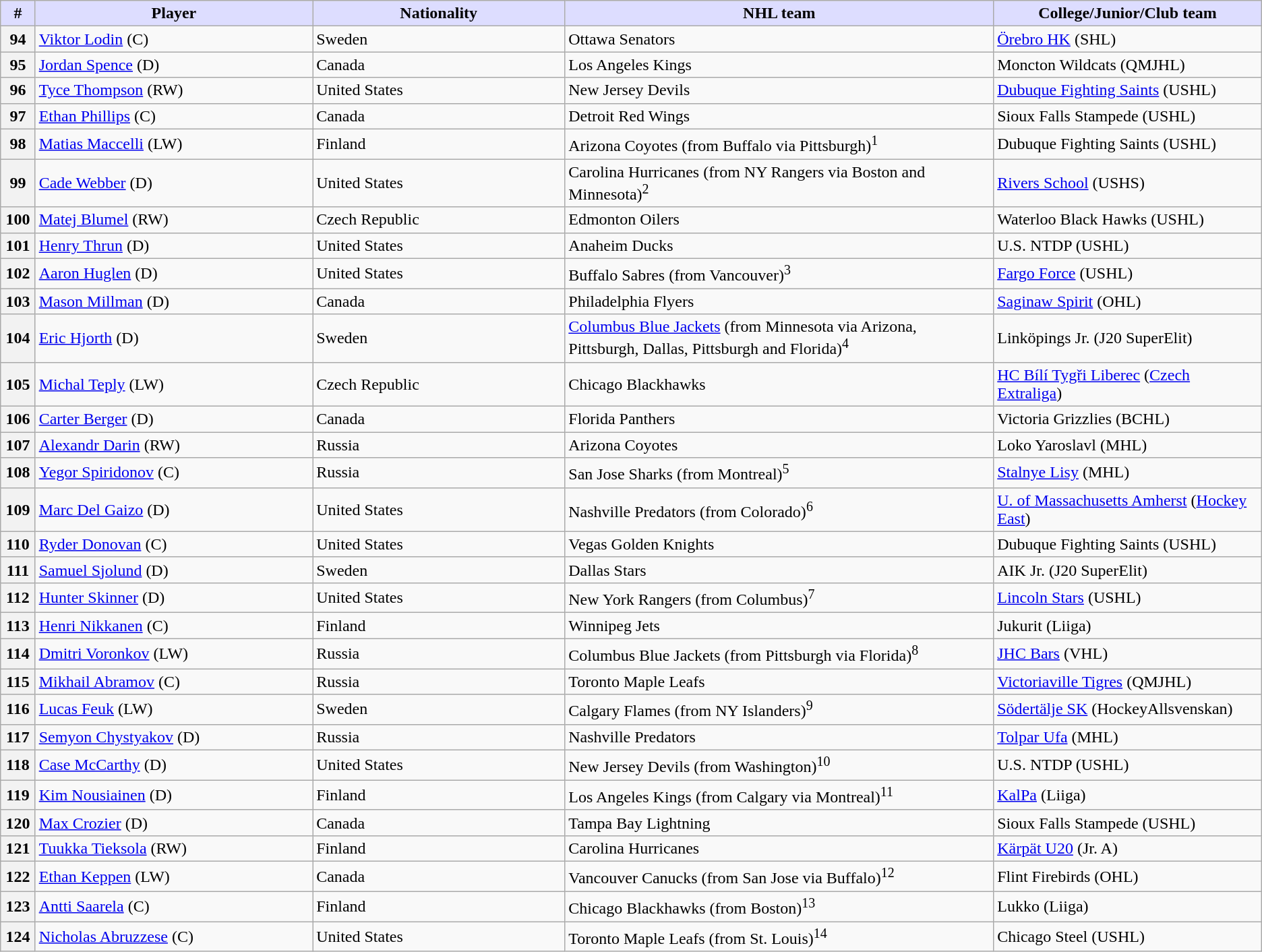<table class="wikitable">
<tr>
<th style="background:#ddf; width:2.75%;">#</th>
<th style="background:#ddf; width:22.0%;">Player</th>
<th style="background:#ddf; width:20.0%;">Nationality</th>
<th style="background:#ddf; width:34.0%;">NHL team</th>
<th style="background:#ddf; width:100.0%;">College/Junior/Club team</th>
</tr>
<tr>
<th>94</th>
<td><a href='#'>Viktor Lodin</a> (C)</td>
<td> Sweden</td>
<td>Ottawa Senators</td>
<td><a href='#'>Örebro HK</a> (SHL)</td>
</tr>
<tr>
<th>95</th>
<td><a href='#'>Jordan Spence</a> (D)</td>
<td> Canada</td>
<td>Los Angeles Kings</td>
<td>Moncton Wildcats (QMJHL)</td>
</tr>
<tr>
<th>96</th>
<td><a href='#'>Tyce Thompson</a> (RW)</td>
<td> United States</td>
<td>New Jersey Devils</td>
<td><a href='#'>Dubuque Fighting Saints</a> (USHL)</td>
</tr>
<tr>
<th>97</th>
<td><a href='#'>Ethan Phillips</a> (C)</td>
<td> Canada</td>
<td>Detroit Red Wings</td>
<td>Sioux Falls Stampede (USHL)</td>
</tr>
<tr>
<th>98</th>
<td><a href='#'>Matias Maccelli</a> (LW)</td>
<td> Finland</td>
<td>Arizona Coyotes (from Buffalo via Pittsburgh)<sup>1</sup></td>
<td>Dubuque Fighting Saints (USHL)</td>
</tr>
<tr>
<th>99</th>
<td><a href='#'>Cade Webber</a> (D)</td>
<td> United States</td>
<td>Carolina Hurricanes (from NY Rangers via Boston and Minnesota)<sup>2</sup></td>
<td><a href='#'>Rivers School</a> (USHS)</td>
</tr>
<tr>
<th>100</th>
<td><a href='#'>Matej Blumel</a> (RW)</td>
<td> Czech Republic</td>
<td>Edmonton Oilers</td>
<td>Waterloo Black Hawks (USHL)</td>
</tr>
<tr>
<th>101</th>
<td><a href='#'>Henry Thrun</a> (D)</td>
<td> United States</td>
<td>Anaheim Ducks</td>
<td>U.S. NTDP (USHL)</td>
</tr>
<tr>
<th>102</th>
<td><a href='#'>Aaron Huglen</a> (D)</td>
<td> United States</td>
<td>Buffalo Sabres (from Vancouver)<sup>3</sup></td>
<td><a href='#'>Fargo Force</a> (USHL)</td>
</tr>
<tr>
<th>103</th>
<td><a href='#'>Mason Millman</a> (D)</td>
<td> Canada</td>
<td>Philadelphia Flyers</td>
<td><a href='#'>Saginaw Spirit</a> (OHL)</td>
</tr>
<tr>
<th>104</th>
<td><a href='#'>Eric Hjorth</a> (D)</td>
<td> Sweden</td>
<td><a href='#'>Columbus Blue Jackets</a> (from Minnesota via Arizona, Pittsburgh, Dallas, Pittsburgh and Florida)<sup>4</sup></td>
<td>Linköpings Jr. (J20 SuperElit)</td>
</tr>
<tr>
<th>105</th>
<td><a href='#'>Michal Teply</a> (LW)</td>
<td> Czech Republic</td>
<td>Chicago Blackhawks</td>
<td><a href='#'>HC Bílí Tygři Liberec</a> (<a href='#'>Czech Extraliga</a>)</td>
</tr>
<tr>
<th>106</th>
<td><a href='#'>Carter Berger</a> (D)</td>
<td> Canada</td>
<td>Florida Panthers</td>
<td>Victoria Grizzlies (BCHL)</td>
</tr>
<tr>
<th>107</th>
<td><a href='#'>Alexandr Darin</a> (RW)</td>
<td> Russia</td>
<td>Arizona Coyotes</td>
<td>Loko Yaroslavl (MHL)</td>
</tr>
<tr>
<th>108</th>
<td><a href='#'>Yegor Spiridonov</a> (C)</td>
<td> Russia</td>
<td>San Jose Sharks (from Montreal)<sup>5</sup></td>
<td><a href='#'>Stalnye Lisy</a> (MHL)</td>
</tr>
<tr>
<th>109</th>
<td><a href='#'>Marc Del Gaizo</a> (D)</td>
<td> United States</td>
<td>Nashville Predators (from Colorado)<sup>6</sup></td>
<td><a href='#'>U. of Massachusetts Amherst</a> (<a href='#'>Hockey East</a>)</td>
</tr>
<tr>
<th>110</th>
<td><a href='#'>Ryder Donovan</a> (C)</td>
<td> United States</td>
<td>Vegas Golden Knights</td>
<td>Dubuque Fighting Saints (USHL)</td>
</tr>
<tr>
<th>111</th>
<td><a href='#'>Samuel Sjolund</a> (D)</td>
<td> Sweden</td>
<td>Dallas Stars</td>
<td>AIK Jr. (J20 SuperElit)</td>
</tr>
<tr>
<th>112</th>
<td><a href='#'>Hunter Skinner</a> (D)</td>
<td> United States</td>
<td>New York Rangers (from Columbus)<sup>7</sup></td>
<td><a href='#'>Lincoln Stars</a> (USHL)</td>
</tr>
<tr>
<th>113</th>
<td><a href='#'>Henri Nikkanen</a> (C)</td>
<td> Finland</td>
<td>Winnipeg Jets</td>
<td>Jukurit (Liiga)</td>
</tr>
<tr>
<th>114</th>
<td><a href='#'>Dmitri Voronkov</a> (LW)</td>
<td> Russia</td>
<td>Columbus Blue Jackets (from Pittsburgh via Florida)<sup>8</sup></td>
<td><a href='#'>JHC Bars</a> (VHL)</td>
</tr>
<tr>
<th>115</th>
<td><a href='#'>Mikhail Abramov</a> (C)</td>
<td> Russia</td>
<td>Toronto Maple Leafs</td>
<td><a href='#'>Victoriaville Tigres</a> (QMJHL)</td>
</tr>
<tr>
<th>116</th>
<td><a href='#'>Lucas Feuk</a> (LW)</td>
<td> Sweden</td>
<td>Calgary Flames (from NY Islanders)<sup>9</sup></td>
<td><a href='#'>Södertälje SK</a> (HockeyAllsvenskan)</td>
</tr>
<tr>
<th>117</th>
<td><a href='#'>Semyon Chystyakov</a> (D)</td>
<td> Russia</td>
<td>Nashville Predators</td>
<td><a href='#'>Tolpar Ufa</a> (MHL)</td>
</tr>
<tr>
<th>118</th>
<td><a href='#'>Case McCarthy</a> (D)</td>
<td> United States</td>
<td>New Jersey Devils (from Washington)<sup>10</sup></td>
<td>U.S. NTDP (USHL)</td>
</tr>
<tr>
<th>119</th>
<td><a href='#'>Kim Nousiainen</a> (D)</td>
<td> Finland</td>
<td>Los Angeles Kings (from Calgary via Montreal)<sup>11</sup></td>
<td><a href='#'>KalPa</a> (Liiga)</td>
</tr>
<tr>
<th>120</th>
<td><a href='#'>Max Crozier</a> (D)</td>
<td> Canada</td>
<td>Tampa Bay Lightning</td>
<td>Sioux Falls Stampede (USHL)</td>
</tr>
<tr>
<th>121</th>
<td><a href='#'>Tuukka Tieksola</a> (RW)</td>
<td> Finland</td>
<td>Carolina Hurricanes</td>
<td><a href='#'>Kärpät U20</a> (Jr. A)</td>
</tr>
<tr>
<th>122</th>
<td><a href='#'>Ethan Keppen</a> (LW)</td>
<td> Canada</td>
<td>Vancouver Canucks (from San Jose via Buffalo)<sup>12</sup></td>
<td>Flint Firebirds (OHL)</td>
</tr>
<tr>
<th>123</th>
<td><a href='#'>Antti Saarela</a> (C)</td>
<td> Finland</td>
<td>Chicago Blackhawks (from Boston)<sup>13</sup></td>
<td>Lukko (Liiga)</td>
</tr>
<tr>
<th>124</th>
<td><a href='#'>Nicholas Abruzzese</a> (C)</td>
<td> United States</td>
<td>Toronto Maple Leafs (from St. Louis)<sup>14</sup></td>
<td>Chicago Steel (USHL)</td>
</tr>
</table>
